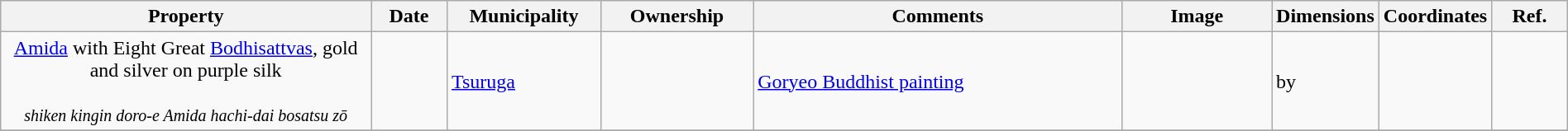<table class="wikitable sortable"  style="width:100%;">
<tr>
<th width="25%" align="left">Property</th>
<th width="5%" align="left">Date</th>
<th width="10%" align="left">Municipality</th>
<th width="10%" align="left">Ownership</th>
<th width="25%" align="left" class="unsortable">Comments</th>
<th width="10%" align="left" class="unsortable">Image</th>
<th width="5%" align="left" class="unsortable">Dimensions</th>
<th width="5%" align="left" class="unsortable">Coordinates</th>
<th width="5%" align="left" class="unsortable">Ref.</th>
</tr>
<tr>
<td align="center"><a href='#'>Amida</a> with Eight Great <a href='#'>Bodhisattvas</a>, gold and silver on purple silk<br><br><small><em>shiken kingin doro-e Amida hachi-dai bosatsu zō</em></small></td>
<td></td>
<td><a href='#'>Tsuruga</a></td>
<td></td>
<td><a href='#'>Goryeo Buddhist painting</a></td>
<td></td>
<td> by </td>
<td></td>
<td></td>
</tr>
<tr>
</tr>
</table>
